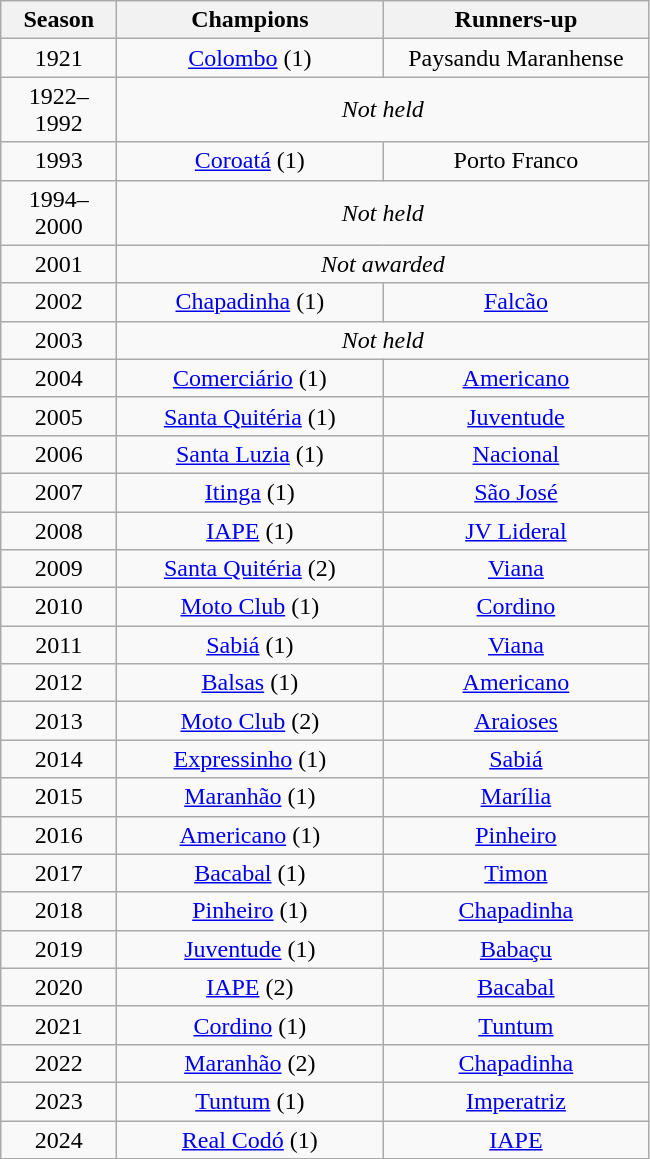<table class="wikitable" style="text-align:center; margin-left:1em;">
<tr>
<th style="width:70px">Season</th>
<th style="width:170px">Champions</th>
<th style="width:170px">Runners-up</th>
</tr>
<tr>
<td>1921</td>
<td><a href='#'>Colombo</a> (1)</td>
<td>Paysandu Maranhense</td>
</tr>
<tr>
<td>1922–1992</td>
<td colspan=2><em>Not held</em></td>
</tr>
<tr>
<td>1993</td>
<td><a href='#'>Coroatá</a> (1)</td>
<td>Porto Franco</td>
</tr>
<tr>
<td>1994–2000</td>
<td colspan=2><em>Not held</em></td>
</tr>
<tr>
<td>2001</td>
<td colspan=2><em>Not awarded</em></td>
</tr>
<tr>
<td>2002</td>
<td><a href='#'>Chapadinha</a> (1)</td>
<td><a href='#'>Falcão</a></td>
</tr>
<tr>
<td>2003</td>
<td colspan=2><em>Not held</em></td>
</tr>
<tr>
<td>2004</td>
<td><a href='#'>Comerciário</a> (1)</td>
<td><a href='#'>Americano</a></td>
</tr>
<tr>
<td>2005</td>
<td><a href='#'>Santa Quitéria</a> (1)</td>
<td><a href='#'>Juventude</a></td>
</tr>
<tr>
<td>2006</td>
<td><a href='#'>Santa Luzia</a> (1)</td>
<td><a href='#'>Nacional</a></td>
</tr>
<tr>
<td>2007</td>
<td><a href='#'>Itinga</a> (1)</td>
<td><a href='#'>São José</a></td>
</tr>
<tr>
<td>2008</td>
<td><a href='#'>IAPE</a> (1)</td>
<td><a href='#'>JV Lideral</a></td>
</tr>
<tr>
<td>2009</td>
<td><a href='#'>Santa Quitéria</a> (2)</td>
<td><a href='#'>Viana</a></td>
</tr>
<tr>
<td>2010</td>
<td><a href='#'>Moto Club</a> (1)</td>
<td><a href='#'>Cordino</a></td>
</tr>
<tr>
<td>2011</td>
<td><a href='#'>Sabiá</a> (1)</td>
<td><a href='#'>Viana</a></td>
</tr>
<tr>
<td>2012</td>
<td><a href='#'>Balsas</a> (1)</td>
<td><a href='#'>Americano</a></td>
</tr>
<tr>
<td>2013</td>
<td><a href='#'>Moto Club</a> (2)</td>
<td><a href='#'>Araioses</a></td>
</tr>
<tr>
<td>2014</td>
<td><a href='#'>Expressinho</a> (1)</td>
<td><a href='#'>Sabiá</a></td>
</tr>
<tr>
<td>2015</td>
<td><a href='#'>Maranhão</a> (1)</td>
<td><a href='#'>Marília</a></td>
</tr>
<tr>
<td>2016</td>
<td><a href='#'>Americano</a> (1)</td>
<td><a href='#'>Pinheiro</a></td>
</tr>
<tr>
<td>2017</td>
<td><a href='#'>Bacabal</a> (1)</td>
<td><a href='#'>Timon</a></td>
</tr>
<tr>
<td>2018</td>
<td><a href='#'>Pinheiro</a> (1)</td>
<td><a href='#'>Chapadinha</a></td>
</tr>
<tr>
<td>2019</td>
<td><a href='#'>Juventude</a> (1)</td>
<td><a href='#'>Babaçu</a></td>
</tr>
<tr>
<td>2020</td>
<td><a href='#'>IAPE</a> (2)</td>
<td><a href='#'>Bacabal</a></td>
</tr>
<tr>
<td>2021</td>
<td><a href='#'>Cordino</a> (1)</td>
<td><a href='#'>Tuntum</a></td>
</tr>
<tr>
<td>2022</td>
<td><a href='#'>Maranhão</a> (2)</td>
<td><a href='#'>Chapadinha</a></td>
</tr>
<tr>
<td>2023</td>
<td><a href='#'>Tuntum</a> (1)</td>
<td><a href='#'>Imperatriz</a></td>
</tr>
<tr>
<td>2024</td>
<td><a href='#'>Real Codó</a> (1)</td>
<td><a href='#'>IAPE</a></td>
</tr>
</table>
